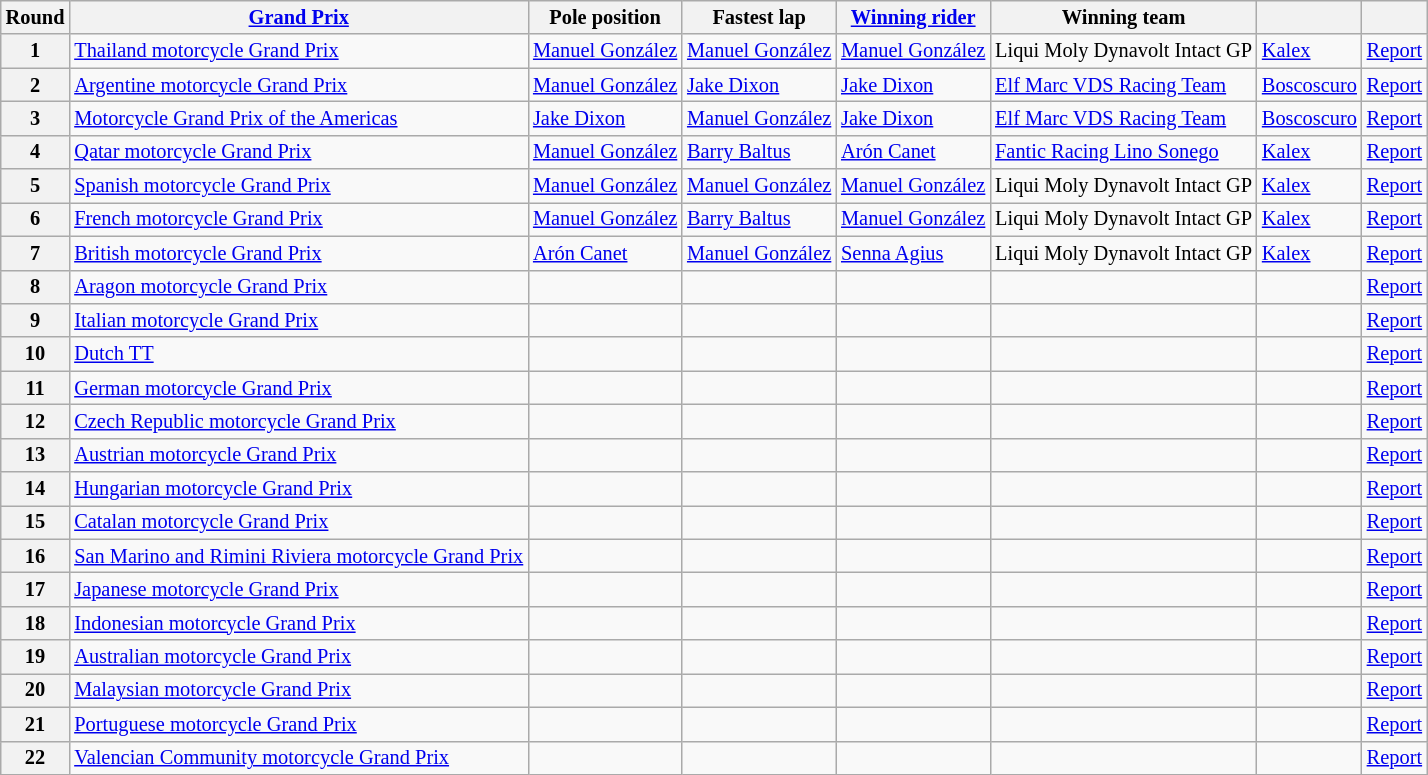<table class="wikitable sortable" style="font-size: 85%">
<tr>
<th>Round</th>
<th><a href='#'>Grand Prix</a></th>
<th>Pole position</th>
<th>Fastest lap</th>
<th><a href='#'>Winning rider</a></th>
<th>Winning team</th>
<th></th>
<th class="unsortable"></th>
</tr>
<tr>
<th>1</th>
<td> <a href='#'>Thailand motorcycle Grand Prix</a></td>
<td data-sort-value="gon" nowrap> <a href='#'>Manuel González</a></td>
<td data-sort-value="gon" nowrap> <a href='#'>Manuel González</a></td>
<td data-sort-value="gon" nowrap> <a href='#'>Manuel González</a></td>
<td data-sort-value="liq" nowrap> Liqui Moly Dynavolt Intact GP</td>
<td data-sort-value="kal"> <a href='#'>Kalex</a></td>
<td><a href='#'>Report</a></td>
</tr>
<tr>
<th>2</th>
<td> <a href='#'>Argentine motorcycle Grand Prix</a></td>
<td data-sort-value="gon"> <a href='#'>Manuel González</a></td>
<td data-sort-value="dix"> <a href='#'>Jake Dixon</a></td>
<td data-sort-value="dix"> <a href='#'>Jake Dixon</a></td>
<td data-sort-value="elf"> <a href='#'>Elf Marc VDS Racing Team</a></td>
<td data-sort-value="bos"> <a href='#'>Boscoscuro</a></td>
<td><a href='#'>Report</a></td>
</tr>
<tr>
<th>3</th>
<td data-sort-value="ame"> <a href='#'>Motorcycle Grand Prix of the Americas</a></td>
<td data-sort-value="dix"> <a href='#'>Jake Dixon</a></td>
<td data-sort-value="gon"> <a href='#'>Manuel González</a></td>
<td data-sort-value="dix"> <a href='#'>Jake Dixon</a></td>
<td data-sort-value="elf"> <a href='#'>Elf Marc VDS Racing Team</a></td>
<td data-sort-value="bos"> <a href='#'>Boscoscuro</a></td>
<td><a href='#'>Report</a></td>
</tr>
<tr>
<th>4</th>
<td> <a href='#'>Qatar motorcycle Grand Prix</a></td>
<td data-sort-value="gon"> <a href='#'>Manuel González</a></td>
<td data-sort-value="bal"> <a href='#'>Barry Baltus</a></td>
<td data-sort-value="can"> <a href='#'>Arón Canet</a></td>
<td data-sort-value="fan"> <a href='#'>Fantic Racing Lino Sonego</a></td>
<td data-sort-value="kal"> <a href='#'>Kalex</a></td>
<td><a href='#'>Report</a></td>
</tr>
<tr>
<th>5</th>
<td> <a href='#'>Spanish motorcycle Grand Prix</a></td>
<td data-sort-value="gon"> <a href='#'>Manuel González</a></td>
<td data-sort-value="gon"> <a href='#'>Manuel González</a></td>
<td data-sort-value="gon"> <a href='#'>Manuel González</a></td>
<td data-sort-value="liq"> Liqui Moly Dynavolt Intact GP</td>
<td data-sort-value="kal"> <a href='#'>Kalex</a></td>
<td><a href='#'>Report</a></td>
</tr>
<tr>
<th>6</th>
<td> <a href='#'>French motorcycle Grand Prix</a></td>
<td data-sort-value="gon"> <a href='#'>Manuel González</a></td>
<td data-sort-value="bal"> <a href='#'>Barry Baltus</a></td>
<td data-sort-value="gon"> <a href='#'>Manuel González</a></td>
<td data-sort-value="liq"> Liqui Moly Dynavolt Intact GP</td>
<td data-sort-value="kal"> <a href='#'>Kalex</a></td>
<td><a href='#'>Report</a></td>
</tr>
<tr>
<th>7</th>
<td> <a href='#'>British motorcycle Grand Prix</a></td>
<td data-sort-value="can"> <a href='#'>Arón Canet</a></td>
<td data-sort-value="gon"> <a href='#'>Manuel González</a></td>
<td data-sort-value="agi"> <a href='#'>Senna Agius</a></td>
<td data-sort-value="liq"> Liqui Moly Dynavolt Intact GP</td>
<td data-sort-value="kal"> <a href='#'>Kalex</a></td>
<td><a href='#'>Report</a></td>
</tr>
<tr>
<th>8</th>
<td> <a href='#'>Aragon motorcycle Grand Prix</a></td>
<td></td>
<td></td>
<td></td>
<td></td>
<td></td>
<td><a href='#'>Report</a></td>
</tr>
<tr>
<th>9</th>
<td> <a href='#'>Italian motorcycle Grand Prix</a></td>
<td></td>
<td></td>
<td></td>
<td></td>
<td></td>
<td><a href='#'>Report</a></td>
</tr>
<tr>
<th>10</th>
<td> <a href='#'>Dutch TT</a></td>
<td></td>
<td></td>
<td></td>
<td></td>
<td></td>
<td><a href='#'>Report</a></td>
</tr>
<tr>
<th>11</th>
<td> <a href='#'>German motorcycle Grand Prix</a></td>
<td></td>
<td></td>
<td></td>
<td></td>
<td></td>
<td><a href='#'>Report</a></td>
</tr>
<tr>
<th>12</th>
<td> <a href='#'>Czech Republic motorcycle Grand Prix</a></td>
<td></td>
<td></td>
<td></td>
<td></td>
<td></td>
<td><a href='#'>Report</a></td>
</tr>
<tr>
<th>13</th>
<td> <a href='#'>Austrian motorcycle Grand Prix</a></td>
<td></td>
<td></td>
<td></td>
<td></td>
<td></td>
<td><a href='#'>Report</a></td>
</tr>
<tr>
<th>14</th>
<td> <a href='#'>Hungarian motorcycle Grand Prix</a></td>
<td></td>
<td></td>
<td></td>
<td></td>
<td></td>
<td><a href='#'>Report</a></td>
</tr>
<tr>
<th>15</th>
<td> <a href='#'>Catalan motorcycle Grand Prix</a></td>
<td></td>
<td></td>
<td></td>
<td></td>
<td></td>
<td><a href='#'>Report</a></td>
</tr>
<tr>
<th>16</th>
<td nowrap> <a href='#'>San Marino and Rimini Riviera motorcycle Grand Prix</a></td>
<td></td>
<td></td>
<td></td>
<td></td>
<td></td>
<td><a href='#'>Report</a></td>
</tr>
<tr>
<th>17</th>
<td> <a href='#'>Japanese motorcycle Grand Prix</a></td>
<td></td>
<td></td>
<td></td>
<td></td>
<td></td>
<td><a href='#'>Report</a></td>
</tr>
<tr>
<th>18</th>
<td> <a href='#'>Indonesian motorcycle Grand Prix</a></td>
<td></td>
<td></td>
<td></td>
<td></td>
<td></td>
<td><a href='#'>Report</a></td>
</tr>
<tr>
<th>19</th>
<td> <a href='#'>Australian motorcycle Grand Prix</a></td>
<td></td>
<td></td>
<td></td>
<td></td>
<td></td>
<td><a href='#'>Report</a></td>
</tr>
<tr>
<th>20</th>
<td> <a href='#'>Malaysian motorcycle Grand Prix</a></td>
<td></td>
<td></td>
<td></td>
<td></td>
<td></td>
<td><a href='#'>Report</a></td>
</tr>
<tr>
<th>21</th>
<td> <a href='#'>Portuguese motorcycle Grand Prix</a></td>
<td></td>
<td></td>
<td></td>
<td></td>
<td></td>
<td><a href='#'>Report</a></td>
</tr>
<tr>
<th>22</th>
<td> <a href='#'>Valencian Community motorcycle Grand Prix</a></td>
<td></td>
<td></td>
<td></td>
<td></td>
<td></td>
<td><a href='#'>Report</a></td>
</tr>
</table>
